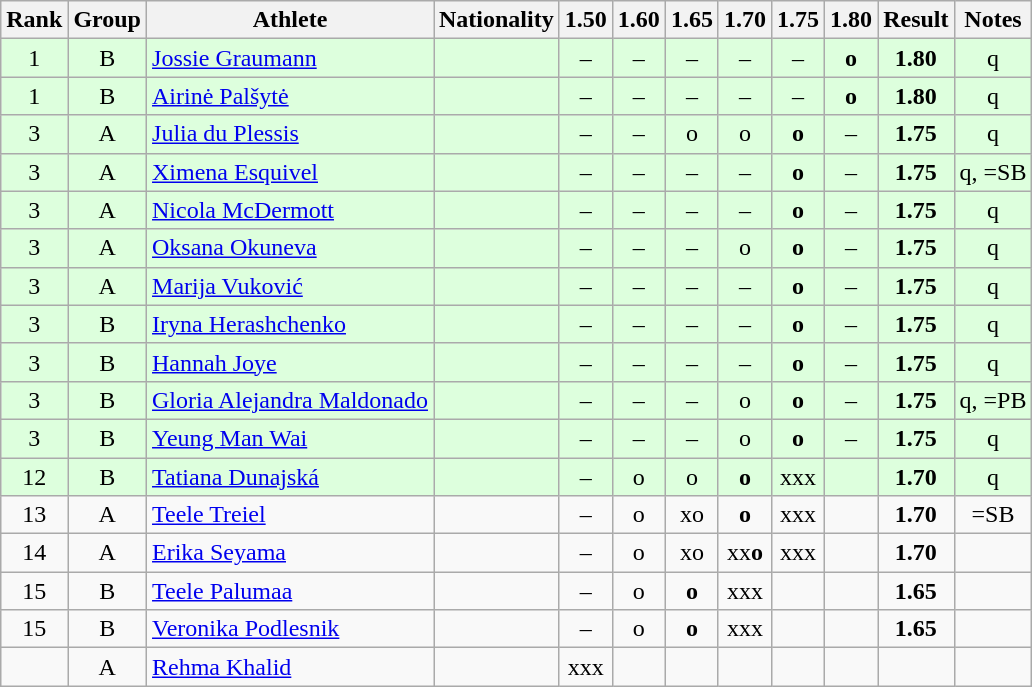<table class="wikitable sortable" style="text-align:center">
<tr>
<th>Rank</th>
<th>Group</th>
<th>Athlete</th>
<th>Nationality</th>
<th>1.50</th>
<th>1.60</th>
<th>1.65</th>
<th>1.70</th>
<th>1.75</th>
<th>1.80</th>
<th>Result</th>
<th>Notes</th>
</tr>
<tr bgcolor=ddffdd>
<td>1</td>
<td>B</td>
<td align="left"><a href='#'>Jossie Graumann</a></td>
<td align=left></td>
<td>–</td>
<td>–</td>
<td>–</td>
<td>–</td>
<td>–</td>
<td><strong>o</strong></td>
<td><strong>1.80</strong></td>
<td>q</td>
</tr>
<tr bgcolor=ddffdd>
<td>1</td>
<td>B</td>
<td align="left"><a href='#'>Airinė Palšytė</a></td>
<td align=left></td>
<td>–</td>
<td>–</td>
<td>–</td>
<td>–</td>
<td>–</td>
<td><strong>o</strong></td>
<td><strong>1.80</strong></td>
<td>q</td>
</tr>
<tr bgcolor=ddffdd>
<td>3</td>
<td>A</td>
<td align="left"><a href='#'>Julia du Plessis</a></td>
<td align=left></td>
<td>–</td>
<td>–</td>
<td>o</td>
<td>o</td>
<td><strong>o</strong></td>
<td>–</td>
<td><strong>1.75</strong></td>
<td>q</td>
</tr>
<tr bgcolor=ddffdd>
<td>3</td>
<td>A</td>
<td align="left"><a href='#'>Ximena Esquivel</a></td>
<td align=left></td>
<td>–</td>
<td>–</td>
<td>–</td>
<td>–</td>
<td><strong>o</strong></td>
<td>–</td>
<td><strong>1.75</strong></td>
<td>q, =SB</td>
</tr>
<tr bgcolor=ddffdd>
<td>3</td>
<td>A</td>
<td align="left"><a href='#'>Nicola McDermott</a></td>
<td align=left></td>
<td>–</td>
<td>–</td>
<td>–</td>
<td>–</td>
<td><strong>o</strong></td>
<td>–</td>
<td><strong>1.75</strong></td>
<td>q</td>
</tr>
<tr bgcolor=ddffdd>
<td>3</td>
<td>A</td>
<td align="left"><a href='#'>Oksana Okuneva</a></td>
<td align=left></td>
<td>–</td>
<td>–</td>
<td>–</td>
<td>o</td>
<td><strong>o</strong></td>
<td>–</td>
<td><strong>1.75</strong></td>
<td>q</td>
</tr>
<tr bgcolor=ddffdd>
<td>3</td>
<td>A</td>
<td align="left"><a href='#'>Marija Vuković</a></td>
<td align=left></td>
<td>–</td>
<td>–</td>
<td>–</td>
<td>–</td>
<td><strong>o</strong></td>
<td>–</td>
<td><strong>1.75</strong></td>
<td>q</td>
</tr>
<tr bgcolor=ddffdd>
<td>3</td>
<td>B</td>
<td align="left"><a href='#'>Iryna Herashchenko</a></td>
<td align=left></td>
<td>–</td>
<td>–</td>
<td>–</td>
<td>–</td>
<td><strong>o</strong></td>
<td>–</td>
<td><strong>1.75</strong></td>
<td>q</td>
</tr>
<tr bgcolor=ddffdd>
<td>3</td>
<td>B</td>
<td align="left"><a href='#'>Hannah Joye</a></td>
<td align=left></td>
<td>–</td>
<td>–</td>
<td>–</td>
<td>–</td>
<td><strong>o</strong></td>
<td>–</td>
<td><strong>1.75</strong></td>
<td>q</td>
</tr>
<tr bgcolor=ddffdd>
<td>3</td>
<td>B</td>
<td align="left"><a href='#'>Gloria Alejandra Maldonado</a></td>
<td align=left></td>
<td>–</td>
<td>–</td>
<td>–</td>
<td>o</td>
<td><strong>o</strong></td>
<td>–</td>
<td><strong>1.75</strong></td>
<td>q, =PB</td>
</tr>
<tr bgcolor=ddffdd>
<td>3</td>
<td>B</td>
<td align="left"><a href='#'>Yeung Man Wai</a></td>
<td align=left></td>
<td>–</td>
<td>–</td>
<td>–</td>
<td>o</td>
<td><strong>o</strong></td>
<td>–</td>
<td><strong>1.75</strong></td>
<td>q</td>
</tr>
<tr bgcolor=ddffdd>
<td>12</td>
<td>B</td>
<td align="left"><a href='#'>Tatiana Dunajská</a></td>
<td align=left></td>
<td>–</td>
<td>o</td>
<td>o</td>
<td><strong>o</strong></td>
<td>xxx</td>
<td></td>
<td><strong>1.70</strong></td>
<td>q</td>
</tr>
<tr>
<td>13</td>
<td>A</td>
<td align="left"><a href='#'>Teele Treiel</a></td>
<td align=left></td>
<td>–</td>
<td>o</td>
<td>xo</td>
<td><strong>o</strong></td>
<td>xxx</td>
<td></td>
<td><strong>1.70</strong></td>
<td>=SB</td>
</tr>
<tr>
<td>14</td>
<td>A</td>
<td align="left"><a href='#'>Erika Seyama</a></td>
<td align=left></td>
<td>–</td>
<td>o</td>
<td>xo</td>
<td>xx<strong>o</strong></td>
<td>xxx</td>
<td></td>
<td><strong>1.70</strong></td>
<td></td>
</tr>
<tr>
<td>15</td>
<td>B</td>
<td align="left"><a href='#'>Teele Palumaa</a></td>
<td align=left></td>
<td>–</td>
<td>o</td>
<td><strong>o</strong></td>
<td>xxx</td>
<td></td>
<td></td>
<td><strong>1.65</strong></td>
<td></td>
</tr>
<tr>
<td>15</td>
<td>B</td>
<td align="left"><a href='#'>Veronika Podlesnik</a></td>
<td align=left></td>
<td>–</td>
<td>o</td>
<td><strong>o</strong></td>
<td>xxx</td>
<td></td>
<td></td>
<td><strong>1.65</strong></td>
<td></td>
</tr>
<tr>
<td></td>
<td>A</td>
<td align="left"><a href='#'>Rehma Khalid</a></td>
<td align=left></td>
<td>xxx</td>
<td></td>
<td></td>
<td></td>
<td></td>
<td></td>
<td><strong></strong></td>
<td></td>
</tr>
</table>
